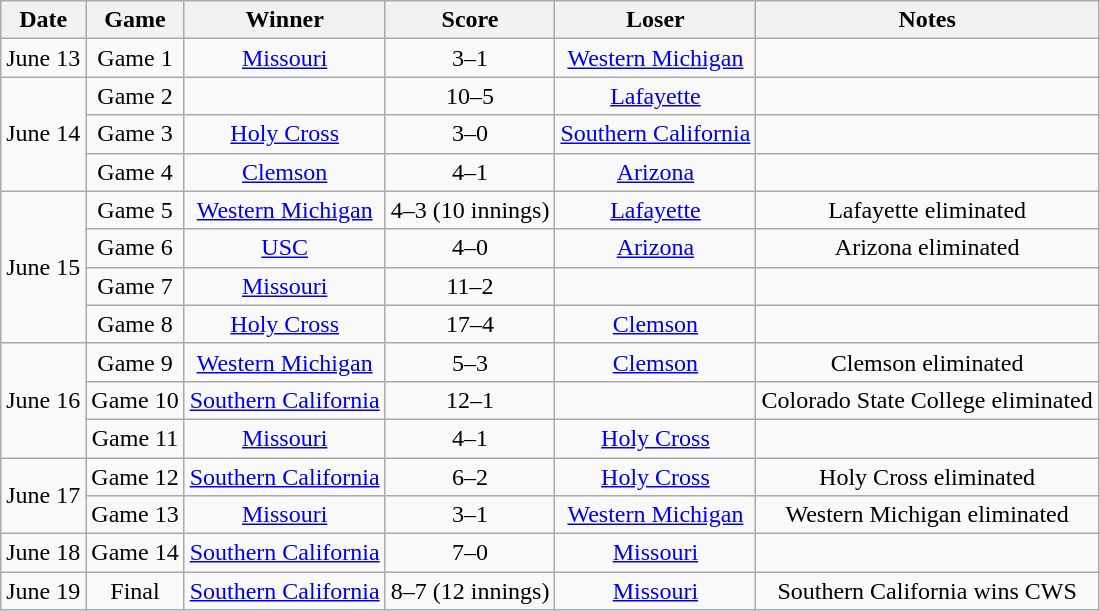<table class="wikitable">
<tr>
<th>Date</th>
<th>Game</th>
<th>Winner</th>
<th>Score</th>
<th>Loser</th>
<th>Notes</th>
</tr>
<tr align=center>
<td>June 13</td>
<td>Game 1</td>
<td><a href='#'>Missouri</a></td>
<td>3–1</td>
<td><a href='#'>Western Michigan</a></td>
<td></td>
</tr>
<tr align=center>
<td rowspan=3>June 14</td>
<td>Game 2</td>
<td></td>
<td>10–5</td>
<td><a href='#'>Lafayette</a></td>
<td></td>
</tr>
<tr align=center>
<td>Game 3</td>
<td><a href='#'>Holy Cross</a></td>
<td>3–0</td>
<td><a href='#'>Southern California</a></td>
<td></td>
</tr>
<tr align=center>
<td>Game 4</td>
<td><a href='#'>Clemson</a></td>
<td>4–1</td>
<td><a href='#'>Arizona</a></td>
<td></td>
</tr>
<tr align=center>
<td rowspan=4>June 15</td>
<td>Game 5</td>
<td><a href='#'>Western Michigan</a></td>
<td>4–3 (10 innings)</td>
<td><a href='#'>Lafayette</a></td>
<td>Lafayette eliminated</td>
</tr>
<tr align=center>
<td>Game 6</td>
<td><a href='#'>USC</a></td>
<td>4–0</td>
<td><a href='#'>Arizona</a></td>
<td>Arizona eliminated</td>
</tr>
<tr align=center>
<td>Game 7</td>
<td><a href='#'>Missouri</a></td>
<td>11–2</td>
<td></td>
<td></td>
</tr>
<tr align=center>
<td>Game 8</td>
<td><a href='#'>Holy Cross</a></td>
<td>17–4</td>
<td><a href='#'>Clemson</a></td>
<td></td>
</tr>
<tr align=center>
<td rowspan=3>June 16</td>
<td>Game 9</td>
<td><a href='#'>Western Michigan</a></td>
<td>5–3</td>
<td><a href='#'>Clemson</a></td>
<td>Clemson eliminated</td>
</tr>
<tr align=center>
<td>Game 10</td>
<td><a href='#'>Southern California</a></td>
<td>12–1</td>
<td></td>
<td>Colorado State College eliminated</td>
</tr>
<tr align=center>
<td>Game 11</td>
<td><a href='#'>Missouri</a></td>
<td>4–1</td>
<td><a href='#'>Holy Cross</a></td>
<td></td>
</tr>
<tr align=center>
<td rowspan=2>June 17</td>
<td>Game 12</td>
<td><a href='#'>Southern California</a></td>
<td>6–2</td>
<td><a href='#'>Holy Cross</a></td>
<td>Holy Cross eliminated</td>
</tr>
<tr align=center>
<td>Game 13</td>
<td><a href='#'>Missouri</a></td>
<td>3–1</td>
<td><a href='#'>Western Michigan</a></td>
<td>Western Michigan eliminated</td>
</tr>
<tr align=center>
<td>June 18</td>
<td>Game 14</td>
<td><a href='#'>Southern California</a></td>
<td>7–0</td>
<td><a href='#'>Missouri</a></td>
<td></td>
</tr>
<tr align=center>
<td>June 19</td>
<td>Final</td>
<td><a href='#'>Southern California</a></td>
<td>8–7 (12 innings)</td>
<td><a href='#'>Missouri</a></td>
<td>Southern California wins CWS</td>
</tr>
</table>
